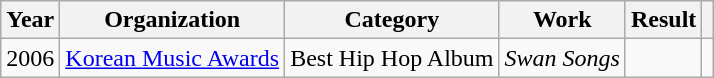<table class="wikitable plainrowheaders">
<tr>
<th scope="col">Year</th>
<th scope="col">Organization</th>
<th scope="col">Category</th>
<th scope="col">Work</th>
<th scope="col">Result</th>
<th class="unsortable"></th>
</tr>
<tr>
<td rowspan="2">2006</td>
<td rowspan="2"><a href='#'>Korean Music Awards</a></td>
<td>Best Hip Hop Album</td>
<td><em>Swan Songs</em></td>
<td></td>
<td style="text-align:center"></td>
</tr>
</table>
